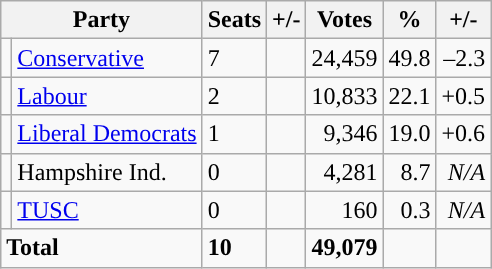<table class="wikitable sortable">
<tr>
<th colspan="2">Party</th>
<th>Seats</th>
<th>+/-</th>
<th>Votes</th>
<th>%</th>
<th>+/-</th>
</tr>
<tr>
<td style="background-color: "></td>
<td><a href='#'>Conservative</a></td>
<td>7</td>
<td></td>
<td style="text-align:right;">24,459</td>
<td style="text-align:right;">49.8</td>
<td style="text-align:right;">–2.3</td>
</tr>
<tr>
<td style="background-color: "></td>
<td><a href='#'>Labour</a></td>
<td>2</td>
<td></td>
<td style="text-align:right;">10,833</td>
<td style="text-align:right;">22.1</td>
<td style="text-align:right;">+0.5</td>
</tr>
<tr>
<td style="background-color: "></td>
<td><a href='#'>Liberal Democrats</a></td>
<td>1</td>
<td></td>
<td style="text-align:right;">9,346</td>
<td style="text-align:right;">19.0</td>
<td style="text-align:right;">+0.6</td>
</tr>
<tr>
<td style="background-color: "></td>
<td>Hampshire Ind.</td>
<td>0</td>
<td></td>
<td style="text-align:right;">4,281</td>
<td style="text-align:right;">8.7</td>
<td style="text-align:right;"><em>N/A</em></td>
</tr>
<tr>
<td style="background-color: "></td>
<td><a href='#'>TUSC</a></td>
<td>0</td>
<td></td>
<td style="text-align:right;">160</td>
<td style="text-align:right;">0.3</td>
<td style="text-align:right;"><em>N/A</em></td>
</tr>
<tr>
<td colspan="2"><strong>Total</strong></td>
<td><strong>10</strong></td>
<td></td>
<td style="text-align:right;"><strong>49,079</strong></td>
<td style="text-align:right;"></td>
<td style="text-align:right;"></td>
</tr>
</table>
